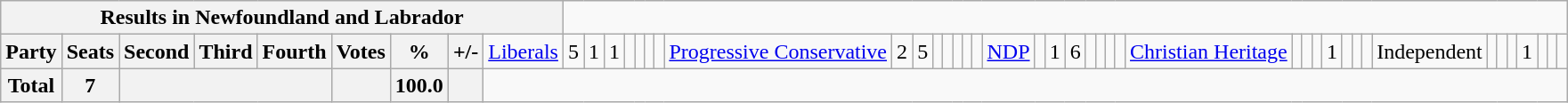<table class="wikitable">
<tr>
<th colspan=10>Results in Newfoundland and Labrador</th>
</tr>
<tr>
<th colspan=2>Party</th>
<th>Seats</th>
<th>Second</th>
<th>Third</th>
<th>Fourth</th>
<th>Votes</th>
<th>%</th>
<th>+/-<br></th>
<td><a href='#'>Liberals</a></td>
<td align="right">5</td>
<td align="right">1</td>
<td align="right">1</td>
<td align="right"></td>
<td align="right"></td>
<td align="right"></td>
<td align="right"><br></td>
<td><a href='#'>Progressive Conservative</a></td>
<td align="right">2</td>
<td align="right">5</td>
<td align="right"></td>
<td align="right"></td>
<td align="right"></td>
<td align="right"></td>
<td align="right"><br></td>
<td><a href='#'>NDP</a></td>
<td align="right"></td>
<td align="right">1</td>
<td align="right">6</td>
<td align="right"></td>
<td align="right"></td>
<td align="right"></td>
<td align="right"><br></td>
<td><a href='#'>Christian Heritage</a></td>
<td align="right"></td>
<td align="right"></td>
<td align="right"></td>
<td align="right">1</td>
<td align="right"></td>
<td align="right"></td>
<td align="right"><br></td>
<td>Independent</td>
<td align="right"></td>
<td align="right"></td>
<td align="right"></td>
<td align="right">1</td>
<td align="right"></td>
<td align="right"></td>
<td align="right"></td>
</tr>
<tr>
<th colspan="2">Total</th>
<th>7</th>
<th colspan="3"></th>
<th></th>
<th>100.0</th>
<th></th>
</tr>
</table>
